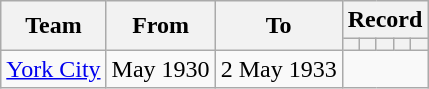<table class="wikitable" style="text-align:center">
<tr>
<th rowspan="2">Team</th>
<th rowspan="2">From</th>
<th rowspan="2">To</th>
<th colspan="5">Record</th>
</tr>
<tr>
<th></th>
<th></th>
<th></th>
<th></th>
<th></th>
</tr>
<tr>
<td align="left"><a href='#'>York City</a></td>
<td align=left>May 1930</td>
<td align=left>2 May 1933<br></td>
</tr>
</table>
